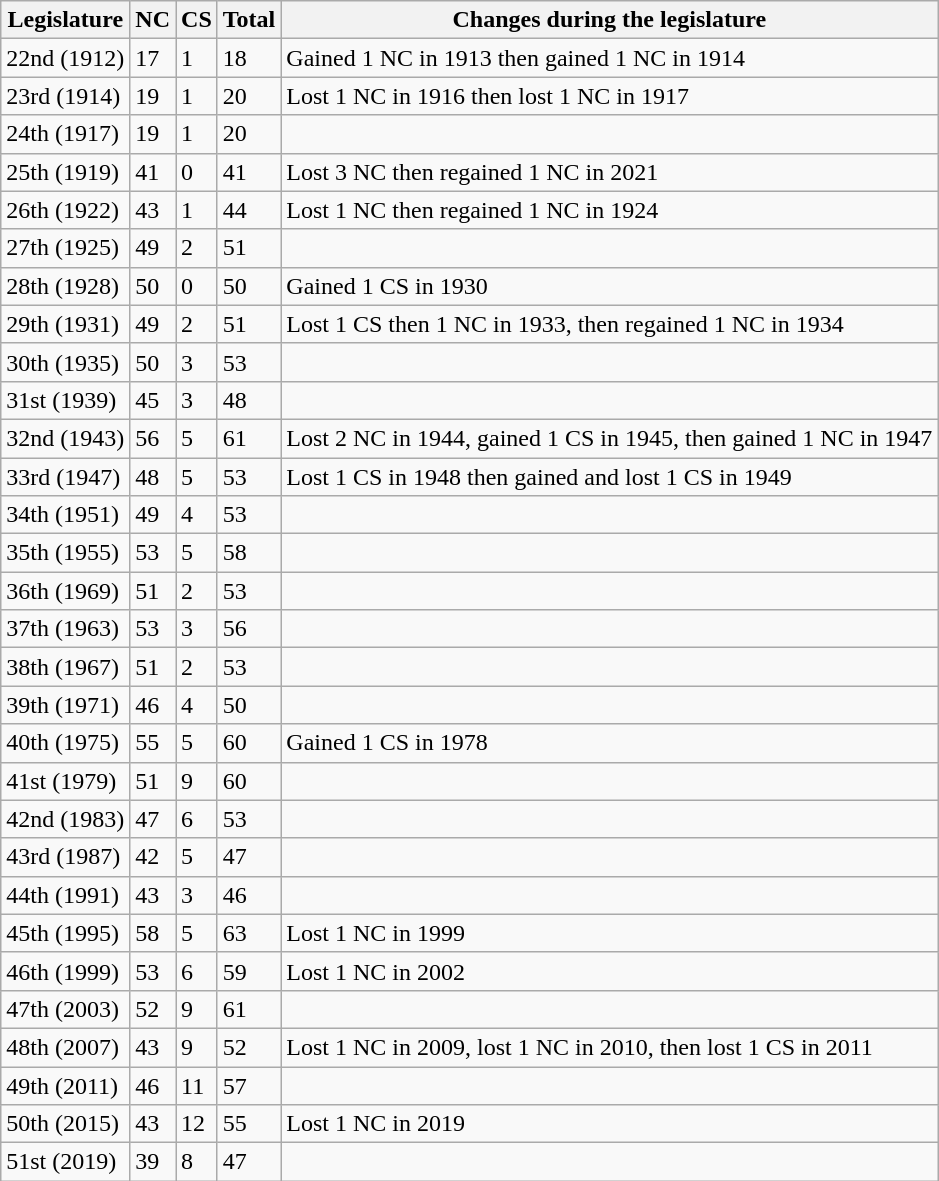<table class="wikitable">
<tr>
<th>Legislature</th>
<th>NC</th>
<th>CS</th>
<th>Total</th>
<th>Changes during the legislature</th>
</tr>
<tr>
<td>22nd (1912)</td>
<td>17</td>
<td>1</td>
<td>18</td>
<td>Gained 1 NC in 1913 then gained 1 NC in 1914</td>
</tr>
<tr>
<td>23rd (1914)</td>
<td>19</td>
<td>1</td>
<td>20</td>
<td>Lost 1 NC in 1916 then lost 1 NC in 1917</td>
</tr>
<tr>
<td>24th (1917)</td>
<td>19</td>
<td>1</td>
<td>20</td>
<td></td>
</tr>
<tr>
<td>25th (1919)</td>
<td>41</td>
<td>0</td>
<td>41</td>
<td>Lost 3 NC then regained 1 NC in 2021</td>
</tr>
<tr>
<td>26th (1922)</td>
<td>43</td>
<td>1</td>
<td>44</td>
<td>Lost 1 NC then regained 1 NC in 1924</td>
</tr>
<tr>
<td>27th (1925)</td>
<td>49</td>
<td>2</td>
<td>51</td>
<td></td>
</tr>
<tr>
<td>28th (1928)</td>
<td>50</td>
<td>0</td>
<td>50</td>
<td>Gained 1 CS in 1930</td>
</tr>
<tr>
<td>29th (1931)</td>
<td>49</td>
<td>2</td>
<td>51</td>
<td>Lost 1 CS then 1 NC in 1933, then regained 1 NC in 1934</td>
</tr>
<tr>
<td>30th (1935)</td>
<td>50</td>
<td>3</td>
<td>53</td>
<td></td>
</tr>
<tr>
<td>31st (1939)</td>
<td>45</td>
<td>3</td>
<td>48</td>
<td></td>
</tr>
<tr>
<td>32nd (1943)</td>
<td>56</td>
<td>5</td>
<td>61</td>
<td>Lost 2 NC in 1944, gained 1 CS in 1945, then gained 1 NC in 1947</td>
</tr>
<tr>
<td>33rd (1947)</td>
<td>48</td>
<td>5</td>
<td>53</td>
<td>Lost 1 CS in 1948 then gained and lost 1 CS in 1949</td>
</tr>
<tr>
<td>34th (1951)</td>
<td>49</td>
<td>4</td>
<td>53</td>
<td></td>
</tr>
<tr>
<td>35th (1955)</td>
<td>53</td>
<td>5</td>
<td>58</td>
<td></td>
</tr>
<tr>
<td>36th (1969)</td>
<td>51</td>
<td>2</td>
<td>53</td>
<td></td>
</tr>
<tr>
<td>37th (1963)</td>
<td>53</td>
<td>3</td>
<td>56</td>
<td></td>
</tr>
<tr>
<td>38th (1967)</td>
<td>51</td>
<td>2</td>
<td>53</td>
<td></td>
</tr>
<tr>
<td>39th (1971)</td>
<td>46</td>
<td>4</td>
<td>50</td>
<td></td>
</tr>
<tr>
<td>40th (1975)</td>
<td>55</td>
<td>5</td>
<td>60</td>
<td>Gained 1 CS in 1978</td>
</tr>
<tr>
<td>41st (1979)</td>
<td>51</td>
<td>9</td>
<td>60</td>
<td></td>
</tr>
<tr>
<td>42nd (1983)</td>
<td>47</td>
<td>6</td>
<td>53</td>
<td></td>
</tr>
<tr>
<td>43rd (1987)</td>
<td>42</td>
<td>5</td>
<td>47</td>
<td></td>
</tr>
<tr>
<td>44th (1991)</td>
<td>43</td>
<td>3</td>
<td>46</td>
<td></td>
</tr>
<tr>
<td>45th (1995)</td>
<td>58</td>
<td>5</td>
<td>63</td>
<td>Lost 1 NC in 1999</td>
</tr>
<tr>
<td>46th (1999)</td>
<td>53</td>
<td>6</td>
<td>59</td>
<td>Lost 1 NC in 2002</td>
</tr>
<tr>
<td>47th (2003)</td>
<td>52</td>
<td>9</td>
<td>61</td>
<td></td>
</tr>
<tr>
<td>48th (2007)</td>
<td>43</td>
<td>9</td>
<td>52</td>
<td>Lost 1 NC in 2009, lost 1 NC in 2010, then lost 1 CS in 2011</td>
</tr>
<tr>
<td>49th (2011)</td>
<td>46</td>
<td>11</td>
<td>57</td>
<td></td>
</tr>
<tr>
<td>50th (2015)</td>
<td>43</td>
<td>12</td>
<td>55</td>
<td>Lost 1 NC in 2019</td>
</tr>
<tr>
<td>51st (2019)</td>
<td>39</td>
<td>8</td>
<td>47</td>
<td></td>
</tr>
</table>
